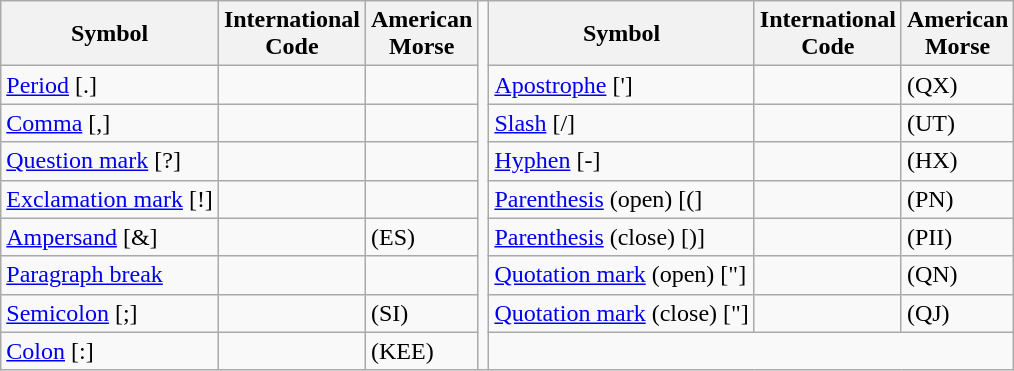<table class="wikitable">
<tr>
<th>Symbol</th>
<th>International <br> Code</th>
<th>American <br> Morse</th>
<td rowspan=9></td>
<th>Symbol</th>
<th>International <br> Code</th>
<th>American <br> Morse</th>
</tr>
<tr>
<td><a href='#'>Period</a> [.]</td>
<td></td>
<td></td>
<td><a href='#'>Apostrophe</a> [']</td>
<td></td>
<td> (QX)</td>
</tr>
<tr>
<td><a href='#'>Comma</a> [,]</td>
<td></td>
<td></td>
<td><a href='#'>Slash</a> [/]</td>
<td></td>
<td> (UT)</td>
</tr>
<tr>
<td><a href='#'>Question mark</a> [?]</td>
<td></td>
<td></td>
<td><a href='#'>Hyphen</a> [-]</td>
<td></td>
<td> (HX)</td>
</tr>
<tr>
<td><a href='#'>Exclamation mark</a> [!]</td>
<td></td>
<td></td>
<td><a href='#'>Parenthesis</a> (open) [(]</td>
<td></td>
<td> (PN)</td>
</tr>
<tr>
<td><a href='#'>Ampersand</a> [&]</td>
<td></td>
<td> (ES)</td>
<td><a href='#'>Parenthesis</a> (close) [)]</td>
<td></td>
<td> (PII)</td>
</tr>
<tr>
<td><a href='#'>Paragraph break</a></td>
<td></td>
<td></td>
<td><a href='#'>Quotation mark</a> (open) ["]</td>
<td></td>
<td> (QN)</td>
</tr>
<tr>
<td><a href='#'>Semicolon</a> [;]</td>
<td></td>
<td> (SI)</td>
<td><a href='#'>Quotation mark</a> (close) ["]</td>
<td></td>
<td> (QJ)</td>
</tr>
<tr>
<td><a href='#'>Colon</a> [:]</td>
<td></td>
<td> (KEE)</td>
</tr>
</table>
